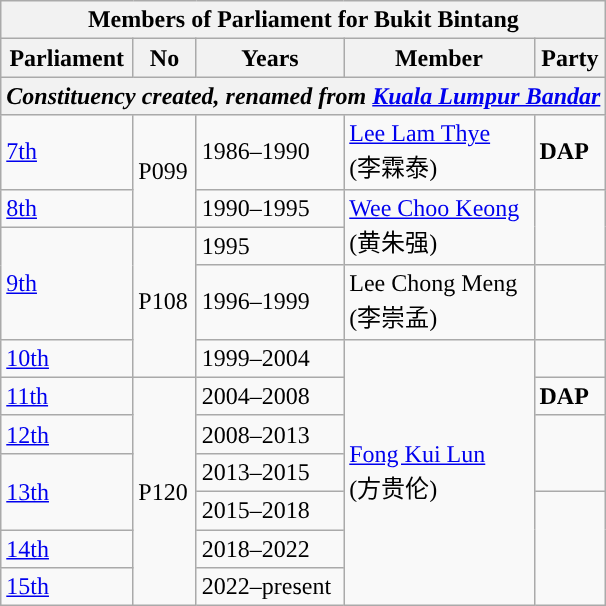<table class=wikitable>
<tr>
<th colspan="5">Members of Parliament for Bukit Bintang</th>
</tr>
<tr>
<th>Parliament</th>
<th>No</th>
<th>Years</th>
<th>Member</th>
<th>Party</th>
</tr>
<tr>
<th colspan="5" align="center"><em>Constituency created, renamed from <a href='#'>Kuala Lumpur Bandar</a></em></th>
</tr>
<tr>
<td><a href='#'>7th</a></td>
<td rowspan="2">P099</td>
<td>1986–1990</td>
<td><a href='#'>Lee Lam Thye</a> <br> (李霖泰)</td>
<td><strong>DAP</strong></td>
</tr>
<tr>
<td><a href='#'>8th</a></td>
<td>1990–1995</td>
<td rowspan=2><a href='#'>Wee Choo Keong</a> <br> (黄朱强)</td>
<td rowspan=2 bgcolor=></td>
</tr>
<tr>
<td rowspan=2><a href='#'>9th</a></td>
<td rowspan="3">P108</td>
<td>1995</td>
</tr>
<tr>
<td>1996–1999</td>
<td>Lee Chong Meng <br> (李崇孟)</td>
<td></td>
</tr>
<tr>
<td><a href='#'>10th</a></td>
<td>1999–2004</td>
<td rowspan=7><a href='#'>Fong Kui Lun</a> <br> (方贵伦)</td>
<td rowspan="1"></td>
</tr>
<tr>
<td><a href='#'>11th</a></td>
<td rowspan=6>P120</td>
<td>2004–2008</td>
<td><strong>DAP</strong></td>
</tr>
<tr>
<td><a href='#'>12th</a></td>
<td>2008–2013</td>
<td rowspan=2></td>
</tr>
<tr>
<td rowspan=2><a href='#'>13th</a></td>
<td>2013–2015</td>
</tr>
<tr>
<td>2015–2018</td>
<td rowspan=3></td>
</tr>
<tr>
<td><a href='#'>14th</a></td>
<td>2018–2022</td>
</tr>
<tr>
<td><a href='#'>15th</a></td>
<td>2022–present</td>
</tr>
</table>
